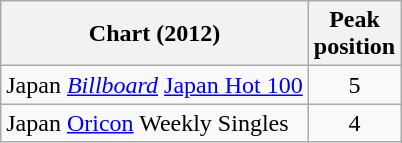<table class="wikitable">
<tr>
<th>Chart (2012)</th>
<th>Peak<br>position</th>
</tr>
<tr>
<td>Japan <em><a href='#'>Billboard</a></em> <a href='#'>Japan Hot 100</a></td>
<td align="center">5</td>
</tr>
<tr>
<td>Japan <a href='#'>Oricon</a> Weekly Singles</td>
<td align="center">4</td>
</tr>
</table>
